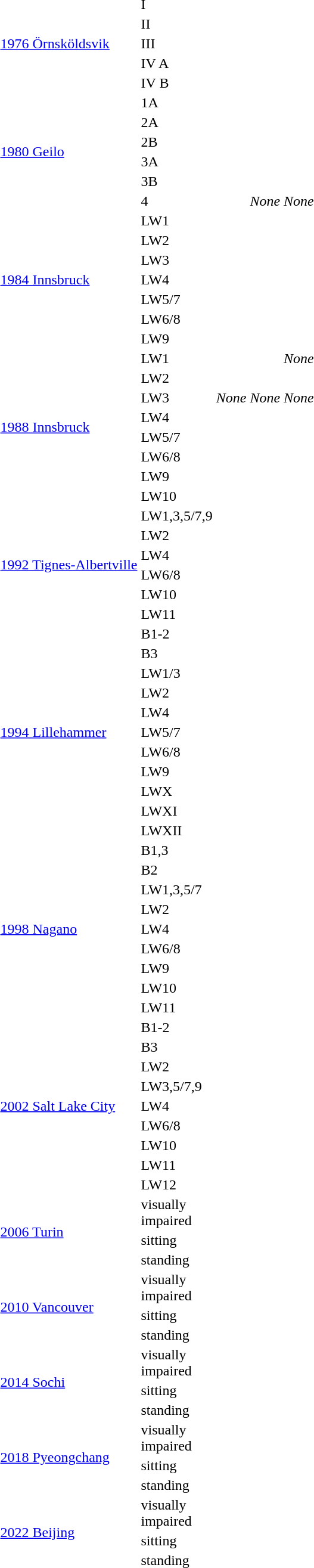<table>
<tr>
<td rowspan="5"><a href='#'>1976 Örnsköldsvik</a><br></td>
<td>I</td>
<td></td>
<td></td>
<td></td>
</tr>
<tr>
<td>II</td>
<td></td>
<td></td>
<td></td>
</tr>
<tr>
<td>III</td>
<td></td>
<td></td>
<td></td>
</tr>
<tr>
<td>IV A</td>
<td></td>
<td></td>
<td></td>
</tr>
<tr>
<td>IV B</td>
<td></td>
<td></td>
<td></td>
</tr>
<tr>
<td rowspan="6"><a href='#'>1980 Geilo</a><br></td>
<td>1A</td>
<td></td>
<td></td>
<td></td>
</tr>
<tr>
<td>2A</td>
<td></td>
<td></td>
<td></td>
</tr>
<tr>
<td>2B</td>
<td></td>
<td></td>
<td></td>
</tr>
<tr>
<td>3A</td>
<td></td>
<td></td>
<td></td>
</tr>
<tr>
<td>3B</td>
<td></td>
<td></td>
<td></td>
</tr>
<tr>
<td>4</td>
<td></td>
<td align="center"><em>None</em></td>
<td align="center"><em>None</em></td>
</tr>
<tr>
<td rowspan="7"><a href='#'>1984 Innsbruck</a><br></td>
<td>LW1</td>
<td></td>
<td></td>
<td></td>
</tr>
<tr>
<td>LW2</td>
<td></td>
<td></td>
<td></td>
</tr>
<tr>
<td>LW3</td>
<td></td>
<td></td>
<td></td>
</tr>
<tr>
<td>LW4</td>
<td></td>
<td></td>
<td></td>
</tr>
<tr>
<td>LW5/7</td>
<td></td>
<td></td>
<td></td>
</tr>
<tr>
<td>LW6/8</td>
<td></td>
<td></td>
<td></td>
</tr>
<tr>
<td>LW9</td>
<td></td>
<td></td>
<td></td>
</tr>
<tr>
<td rowspan="8"><a href='#'>1988 Innsbruck</a><br></td>
<td>LW1</td>
<td></td>
<td></td>
<td align="center"><em>None</em></td>
</tr>
<tr>
<td>LW2</td>
<td></td>
<td></td>
<td></td>
</tr>
<tr>
<td>LW3</td>
<td align="center"><em>None</em></td>
<td align="center"><em>None</em></td>
<td align="center"><em>None</em></td>
</tr>
<tr>
<td>LW4</td>
<td></td>
<td></td>
<td></td>
</tr>
<tr>
<td>LW5/7</td>
<td></td>
<td></td>
<td></td>
</tr>
<tr>
<td>LW6/8</td>
<td></td>
<td></td>
<td></td>
</tr>
<tr>
<td>LW9</td>
<td></td>
<td></td>
<td></td>
</tr>
<tr>
<td>LW10</td>
<td></td>
<td></td>
<td></td>
</tr>
<tr>
<td rowspan="6"><a href='#'>1992 Tignes-Albertville</a><br></td>
<td>LW1,3,5/7,9</td>
<td></td>
<td></td>
<td></td>
</tr>
<tr>
<td>LW2</td>
<td></td>
<td></td>
<td></td>
</tr>
<tr>
<td>LW4</td>
<td></td>
<td></td>
<td></td>
</tr>
<tr>
<td>LW6/8</td>
<td></td>
<td></td>
<td></td>
</tr>
<tr>
<td>LW10</td>
<td></td>
<td></td>
<td></td>
</tr>
<tr>
<td>LW11</td>
<td></td>
<td></td>
<td></td>
</tr>
<tr>
<td rowspan="12"><a href='#'>1994 Lillehammer</a><br></td>
<td>B1-2</td>
<td></td>
<td></td>
<td></td>
</tr>
<tr>
<td>B3</td>
<td></td>
<td></td>
<td></td>
</tr>
<tr>
<td>LW1/3</td>
<td></td>
<td></td>
<td></td>
</tr>
<tr>
<td>LW2</td>
<td></td>
<td></td>
<td></td>
</tr>
<tr>
<td rowspan="2">LW4</td>
<td rowspan="2"></td>
<td></td>
<td rowspan="2"></td>
</tr>
<tr>
<td></td>
</tr>
<tr>
<td>LW5/7</td>
<td></td>
<td></td>
<td></td>
</tr>
<tr>
<td>LW6/8</td>
<td></td>
<td></td>
<td></td>
</tr>
<tr>
<td>LW9</td>
<td></td>
<td></td>
<td></td>
</tr>
<tr>
<td>LWX</td>
<td></td>
<td></td>
<td></td>
</tr>
<tr>
<td>LWXI</td>
<td></td>
<td></td>
<td></td>
</tr>
<tr>
<td>LWXII</td>
<td></td>
<td></td>
<td></td>
</tr>
<tr>
<td rowspan="9"><a href='#'>1998 Nagano</a><br></td>
<td>B1,3</td>
<td></td>
<td></td>
<td></td>
</tr>
<tr>
<td>B2</td>
<td></td>
<td></td>
<td></td>
</tr>
<tr>
<td>LW1,3,5/7</td>
<td></td>
<td></td>
<td></td>
</tr>
<tr>
<td>LW2</td>
<td></td>
<td></td>
<td></td>
</tr>
<tr>
<td>LW4</td>
<td></td>
<td></td>
<td></td>
</tr>
<tr>
<td>LW6/8</td>
<td></td>
<td></td>
<td></td>
</tr>
<tr>
<td>LW9</td>
<td></td>
<td></td>
<td></td>
</tr>
<tr>
<td>LW10</td>
<td></td>
<td></td>
<td></td>
</tr>
<tr>
<td>LW11</td>
<td></td>
<td></td>
<td></td>
</tr>
<tr>
<td rowspan="9"><a href='#'>2002 Salt Lake City</a><br></td>
<td>B1-2</td>
<td></td>
<td></td>
<td></td>
</tr>
<tr>
<td>B3</td>
<td></td>
<td></td>
<td></td>
</tr>
<tr>
<td>LW2</td>
<td></td>
<td></td>
<td></td>
</tr>
<tr>
<td>LW3,5/7,9</td>
<td></td>
<td></td>
<td></td>
</tr>
<tr>
<td>LW4</td>
<td></td>
<td></td>
<td></td>
</tr>
<tr>
<td>LW6/8</td>
<td></td>
<td></td>
<td></td>
</tr>
<tr>
<td>LW10</td>
<td></td>
<td></td>
<td></td>
</tr>
<tr>
<td>LW11</td>
<td></td>
<td></td>
<td></td>
</tr>
<tr>
<td>LW12</td>
<td></td>
<td></td>
<td></td>
</tr>
<tr>
<td rowspan="3"><a href='#'>2006 Turin</a><br></td>
<td>visually <br>impaired</td>
<td></td>
<td></td>
<td></td>
</tr>
<tr>
<td>sitting</td>
<td></td>
<td></td>
<td></td>
</tr>
<tr>
<td>standing</td>
<td></td>
<td></td>
<td></td>
</tr>
<tr>
<td rowspan="3"><a href='#'>2010 Vancouver</a><br></td>
<td>visually <br>impaired</td>
<td></td>
<td></td>
<td></td>
</tr>
<tr>
<td>sitting</td>
<td></td>
<td></td>
<td></td>
</tr>
<tr>
<td>standing</td>
<td></td>
<td></td>
<td></td>
</tr>
<tr>
<td rowspan="3"><a href='#'>2014 Sochi</a><br></td>
<td>visually <br>impaired</td>
<td></td>
<td></td>
<td></td>
</tr>
<tr>
<td>sitting</td>
<td></td>
<td></td>
<td></td>
</tr>
<tr>
<td>standing</td>
<td></td>
<td></td>
<td></td>
</tr>
<tr>
<td rowspan="3"><a href='#'>2018 Pyeongchang</a><br></td>
<td>visually <br>impaired</td>
<td></td>
<td></td>
<td></td>
</tr>
<tr>
<td>sitting</td>
<td></td>
<td></td>
<td></td>
</tr>
<tr>
<td>standing</td>
<td></td>
<td></td>
<td></td>
</tr>
<tr>
<td rowspan="3"><a href='#'>2022 Beijing</a><br></td>
<td>visually <br>impaired</td>
<td></td>
<td></td>
<td></td>
</tr>
<tr>
<td>sitting</td>
<td></td>
<td></td>
<td></td>
</tr>
<tr>
<td>standing</td>
<td></td>
<td></td>
<td></td>
</tr>
</table>
